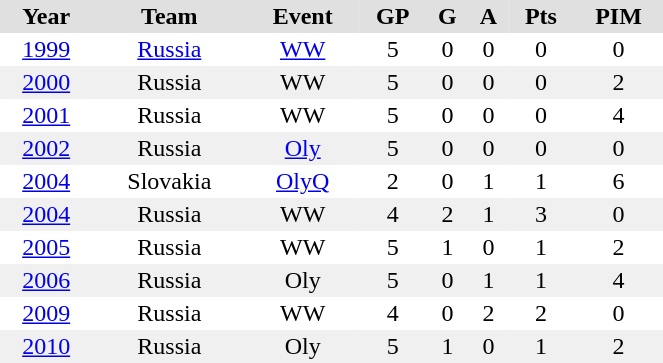<table BORDER="0" CELLPADDING="2" CELLSPACING="0" width="35%">
<tr ALIGN="center" bgcolor="#e0e0e0">
<th>Year</th>
<th>Team</th>
<th>Event</th>
<th>GP</th>
<th>G</th>
<th>A</th>
<th>Pts</th>
<th>PIM</th>
</tr>
<tr ALIGN="center">
<td><a href='#'>1999</a></td>
<td><a href='#'>Russia</a></td>
<td><a href='#'>WW</a></td>
<td>5</td>
<td>0</td>
<td>0</td>
<td>0</td>
<td>0</td>
</tr>
<tr ALIGN="center" bgcolor="#f0f0f0">
<td><a href='#'>2000</a></td>
<td>Russia</td>
<td>WW</td>
<td>5</td>
<td>0</td>
<td>0</td>
<td>0</td>
<td>2</td>
</tr>
<tr ALIGN="center">
<td><a href='#'>2001</a></td>
<td>Russia</td>
<td>WW</td>
<td>5</td>
<td>0</td>
<td>0</td>
<td>0</td>
<td>4</td>
</tr>
<tr ALIGN="center" bgcolor="#f0f0f0">
<td><a href='#'>2002</a></td>
<td>Russia</td>
<td><a href='#'>Oly</a></td>
<td>5</td>
<td>0</td>
<td>0</td>
<td>0</td>
<td>0</td>
</tr>
<tr ALIGN="center">
<td><a href='#'>2004</a></td>
<td>Slovakia</td>
<td><a href='#'>OlyQ</a></td>
<td>2</td>
<td>0</td>
<td>1</td>
<td>1</td>
<td>6</td>
</tr>
<tr ALIGN="center" bgcolor="#f0f0f0">
<td><a href='#'>2004</a></td>
<td>Russia</td>
<td>WW</td>
<td>4</td>
<td>2</td>
<td>1</td>
<td>3</td>
<td>0</td>
</tr>
<tr ALIGN="center">
<td><a href='#'>2005</a></td>
<td>Russia</td>
<td>WW</td>
<td>5</td>
<td>1</td>
<td>0</td>
<td>1</td>
<td>2</td>
</tr>
<tr ALIGN="center" bgcolor="#f0f0f0">
<td><a href='#'>2006</a></td>
<td>Russia</td>
<td>Oly</td>
<td>5</td>
<td>0</td>
<td>1</td>
<td>1</td>
<td>4</td>
</tr>
<tr ALIGN="center">
<td><a href='#'>2009</a></td>
<td>Russia</td>
<td>WW</td>
<td>4</td>
<td>0</td>
<td>2</td>
<td>2</td>
<td>0</td>
</tr>
<tr ALIGN="center" bgcolor="#f0f0f0">
<td><a href='#'>2010</a></td>
<td>Russia</td>
<td>Oly</td>
<td>5</td>
<td>1</td>
<td>0</td>
<td>1</td>
<td>2</td>
</tr>
</table>
